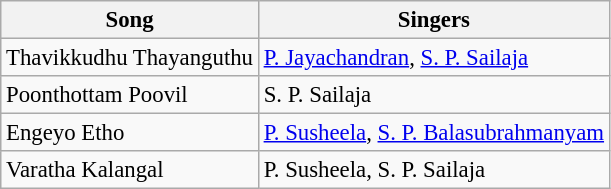<table class="wikitable" style="font-size: 95%;">
<tr>
<th>Song</th>
<th>Singers</th>
</tr>
<tr>
<td>Thavikkudhu Thayanguthu</td>
<td><a href='#'>P. Jayachandran</a>, <a href='#'>S. P. Sailaja</a></td>
</tr>
<tr>
<td>Poonthottam Poovil</td>
<td>S. P. Sailaja</td>
</tr>
<tr>
<td>Engeyo Etho</td>
<td><a href='#'>P. Susheela</a>, <a href='#'>S. P. Balasubrahmanyam</a></td>
</tr>
<tr>
<td>Varatha Kalangal</td>
<td>P. Susheela, S. P. Sailaja</td>
</tr>
</table>
